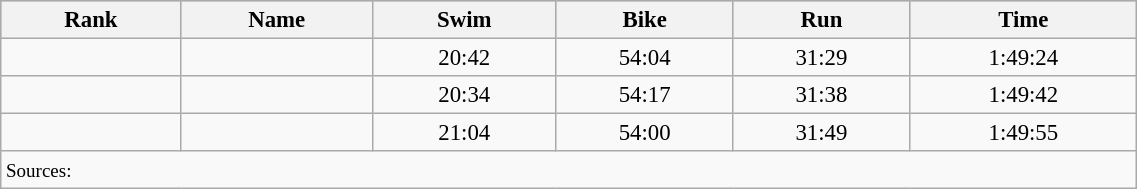<table class="wikitable sortable" style="font-size:95%" width="60%">
<tr bgcolor="lightsteelblue">
<th>Rank</th>
<th>Name</th>
<th>Swim</th>
<th>Bike</th>
<th>Run</th>
<th>Time</th>
</tr>
<tr align="center">
<td></td>
<td align="left"></td>
<td>20:42</td>
<td>54:04</td>
<td>31:29</td>
<td>1:49:24</td>
</tr>
<tr align="center">
<td></td>
<td align="left"></td>
<td>20:34</td>
<td>54:17</td>
<td>31:38</td>
<td>1:49:42</td>
</tr>
<tr align="center">
<td></td>
<td align="left"></td>
<td>21:04</td>
<td>54:00</td>
<td>31:49</td>
<td>1:49:55</td>
</tr>
<tr>
<td colspan="6"><small>Sources:</small></td>
</tr>
</table>
